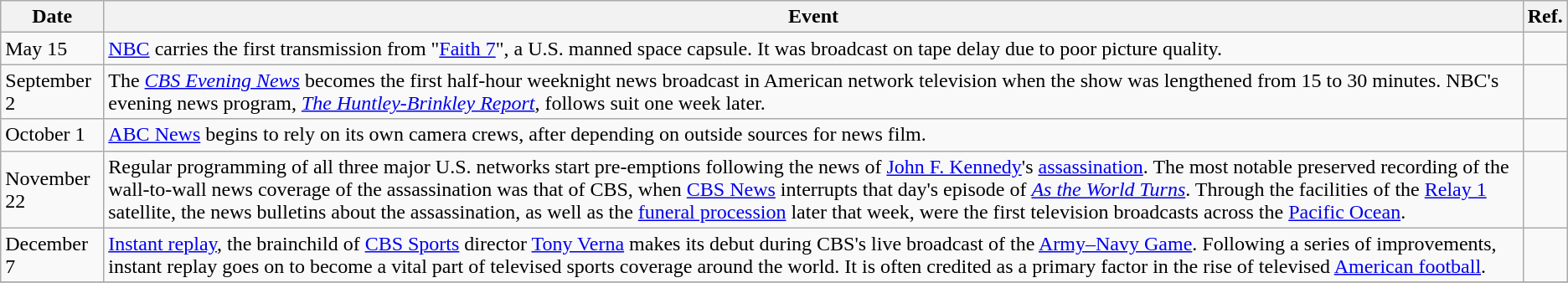<table class="wikitable sortable">
<tr>
<th>Date</th>
<th>Event</th>
<th>Ref.</th>
</tr>
<tr>
<td>May 15</td>
<td><a href='#'>NBC</a> carries the first transmission from "<a href='#'>Faith 7</a>", a U.S. manned space capsule. It was broadcast on tape delay due to poor picture quality.</td>
<td></td>
</tr>
<tr>
<td>September 2</td>
<td>The <em><a href='#'>CBS Evening News</a></em> becomes the first half-hour weeknight news broadcast in American network television when the show was lengthened from 15 to 30 minutes. NBC's evening news program, <em><a href='#'>The Huntley-Brinkley Report</a></em>, follows suit one week later.</td>
<td></td>
</tr>
<tr>
<td>October 1</td>
<td><a href='#'>ABC News</a> begins to rely on its own camera crews, after depending on outside sources for news film.</td>
<td></td>
</tr>
<tr>
<td>November 22</td>
<td>Regular programming of all three major U.S. networks start pre-emptions following the news of <a href='#'>John F. Kennedy</a>'s <a href='#'>assassination</a>. The most notable preserved recording of the wall-to-wall news coverage of the assassination was that of CBS, when <a href='#'>CBS News</a> interrupts that day's episode of <em><a href='#'>As the World Turns</a></em>. Through the facilities of the <a href='#'>Relay 1</a> satellite, the news bulletins about the assassination, as well as the <a href='#'>funeral procession</a> later that week, were the first television broadcasts across the <a href='#'>Pacific Ocean</a>.</td>
<td></td>
</tr>
<tr>
<td>December 7</td>
<td><a href='#'>Instant replay</a>, the brainchild of <a href='#'>CBS Sports</a> director <a href='#'>Tony Verna</a> makes its debut during CBS's live broadcast of the <a href='#'>Army–Navy Game</a>. Following a series of improvements, instant replay goes on to become a vital part of televised sports coverage around the world. It is often credited as a primary factor in the rise of televised <a href='#'>American football</a>.</td>
<td></td>
</tr>
<tr>
</tr>
</table>
